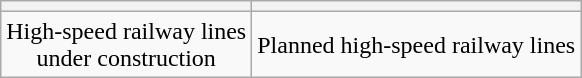<table class="wikitable",>
<tr>
<th></th>
<th></th>
</tr>
<tr>
<td style="text-align: center;">High-speed railway lines<br>under construction</td>
<td style="text-align: center;">Planned high-speed railway lines</td>
</tr>
</table>
